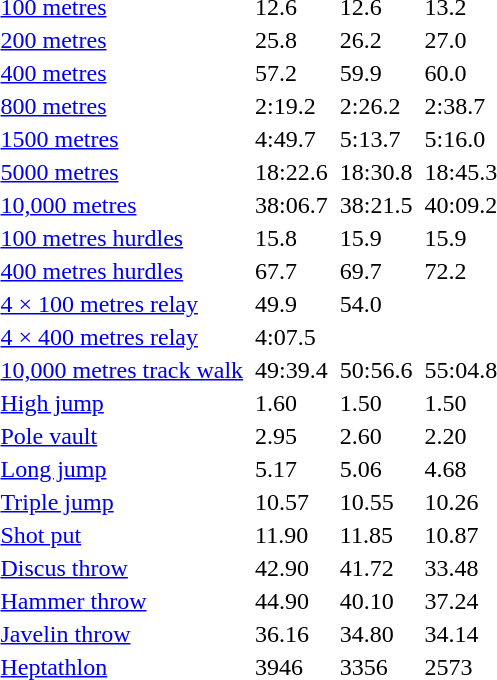<table>
<tr>
<td><a href='#'>100 metres</a></td>
<td align=left></td>
<td>12.6</td>
<td align=left></td>
<td>12.6</td>
<td align=left></td>
<td>13.2</td>
</tr>
<tr>
<td><a href='#'>200 metres</a></td>
<td align=left></td>
<td>25.8</td>
<td align=left></td>
<td>26.2</td>
<td align=left></td>
<td>27.0</td>
</tr>
<tr>
<td><a href='#'>400 metres</a></td>
<td align=left></td>
<td>57.2</td>
<td align=left></td>
<td>59.9</td>
<td align=left></td>
<td>60.0</td>
</tr>
<tr>
<td><a href='#'>800 metres</a></td>
<td align=left></td>
<td>2:19.2</td>
<td align=left></td>
<td>2:26.2</td>
<td align=left></td>
<td>2:38.7</td>
</tr>
<tr>
<td><a href='#'>1500 metres</a></td>
<td align=left></td>
<td>4:49.7</td>
<td align=left></td>
<td>5:13.7</td>
<td align=left></td>
<td>5:16.0</td>
</tr>
<tr>
<td><a href='#'>5000 metres</a></td>
<td align=left></td>
<td>18:22.6</td>
<td align=left></td>
<td>18:30.8</td>
<td align=left></td>
<td>18:45.3</td>
</tr>
<tr>
<td><a href='#'>10,000 metres</a></td>
<td align=left></td>
<td>38:06.7</td>
<td align=left></td>
<td>38:21.5</td>
<td align=left></td>
<td>40:09.2</td>
</tr>
<tr>
<td><a href='#'>100 metres hurdles</a></td>
<td align=left></td>
<td>15.8</td>
<td align=left></td>
<td>15.9</td>
<td align=left></td>
<td>15.9</td>
</tr>
<tr>
<td><a href='#'>400 metres hurdles</a></td>
<td align=left></td>
<td>67.7</td>
<td align=left></td>
<td>69.7</td>
<td align=left></td>
<td>72.2</td>
</tr>
<tr>
<td><a href='#'>4 × 100 metres relay</a></td>
<td></td>
<td>49.9</td>
<td></td>
<td>54.0</td>
<td></td>
<td></td>
</tr>
<tr>
<td><a href='#'>4 × 400 metres relay</a></td>
<td></td>
<td>4:07.5</td>
<td></td>
<td></td>
<td></td>
<td></td>
</tr>
<tr>
<td><a href='#'>10,000 metres track walk</a></td>
<td align=left></td>
<td>49:39.4</td>
<td align=left></td>
<td>50:56.6</td>
<td align=left></td>
<td>55:04.8</td>
</tr>
<tr>
<td><a href='#'>High jump</a></td>
<td align=left></td>
<td>1.60</td>
<td align=left></td>
<td>1.50</td>
<td align=left></td>
<td>1.50</td>
</tr>
<tr>
<td><a href='#'>Pole vault</a></td>
<td align=left></td>
<td>2.95</td>
<td align=left></td>
<td>2.60</td>
<td align=left></td>
<td>2.20</td>
</tr>
<tr>
<td><a href='#'>Long jump</a></td>
<td align=left></td>
<td>5.17</td>
<td align=left></td>
<td>5.06</td>
<td align=left></td>
<td>4.68</td>
</tr>
<tr>
<td><a href='#'>Triple jump</a></td>
<td align=left></td>
<td>10.57</td>
<td align=left></td>
<td>10.55</td>
<td align=left></td>
<td>10.26</td>
</tr>
<tr>
<td><a href='#'>Shot put</a></td>
<td align=left></td>
<td>11.90</td>
<td align=left></td>
<td>11.85</td>
<td align=left></td>
<td>10.87</td>
</tr>
<tr>
<td><a href='#'>Discus throw</a></td>
<td align=left></td>
<td>42.90</td>
<td align=left></td>
<td>41.72</td>
<td align=left></td>
<td>33.48</td>
</tr>
<tr>
<td><a href='#'>Hammer throw</a></td>
<td align=left></td>
<td>44.90</td>
<td align=left></td>
<td>40.10</td>
<td align=left></td>
<td>37.24</td>
</tr>
<tr>
<td><a href='#'>Javelin throw</a></td>
<td align=left></td>
<td>36.16</td>
<td align=left></td>
<td>34.80</td>
<td align=left></td>
<td>34.14</td>
</tr>
<tr>
<td><a href='#'>Heptathlon</a></td>
<td align=left></td>
<td>3946</td>
<td align=left></td>
<td>3356</td>
<td align=left></td>
<td>2573</td>
</tr>
</table>
